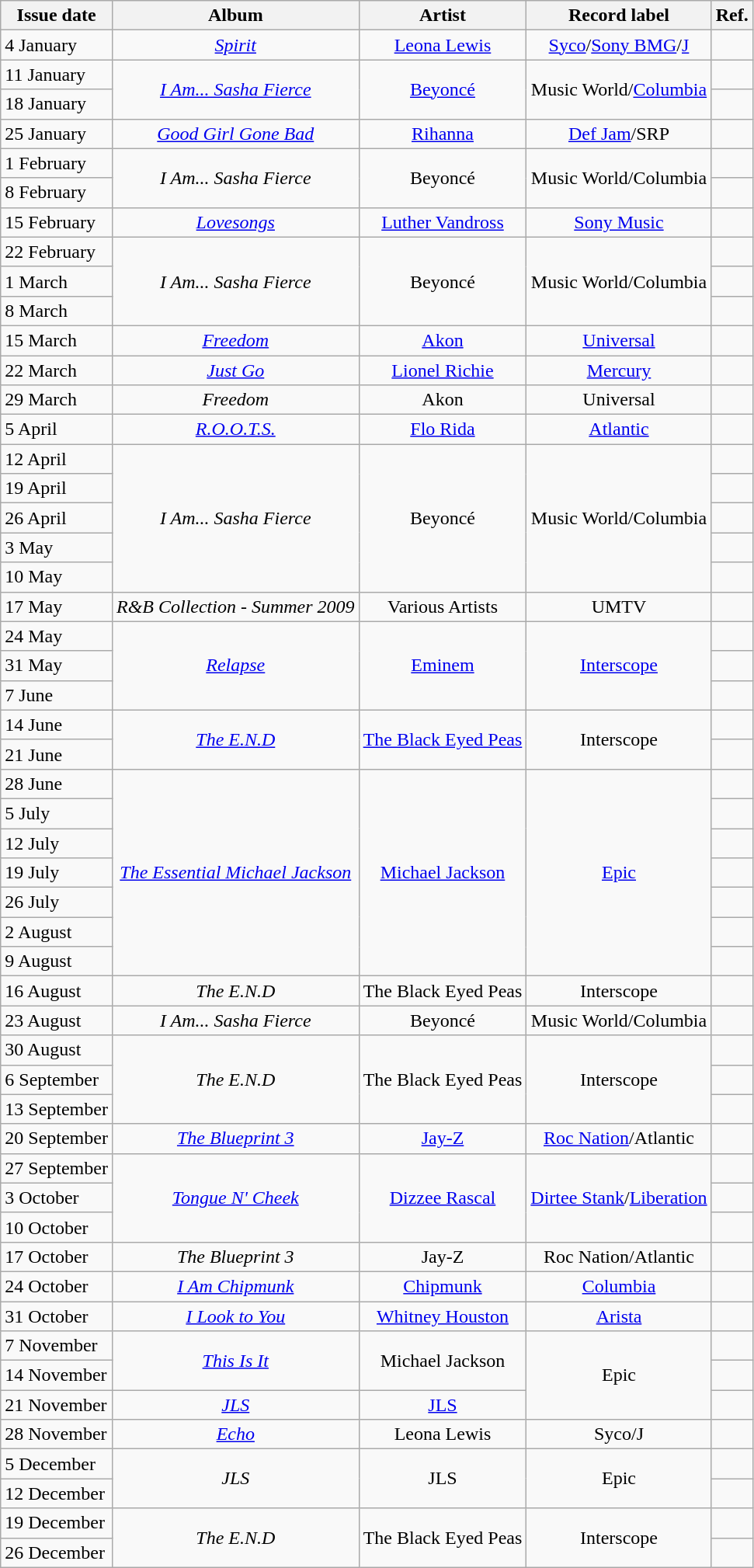<table class="wikitable plainrowheaders">
<tr>
<th scope=col>Issue date</th>
<th scope=col>Album</th>
<th scope=col>Artist</th>
<th scope=col>Record label</th>
<th scope=col>Ref.</th>
</tr>
<tr>
<td>4 January</td>
<td align="center"><em><a href='#'>Spirit</a></em></td>
<td align="center"><a href='#'>Leona Lewis</a></td>
<td align="center"><a href='#'>Syco</a>/<a href='#'>Sony BMG</a>/<a href='#'>J</a></td>
<td align="center"></td>
</tr>
<tr>
<td>11 January</td>
<td align="center" rowspan="2"><em><a href='#'>I Am... Sasha Fierce</a></em></td>
<td align="center" rowspan="2"><a href='#'>Beyoncé</a></td>
<td align="center" rowspan="2">Music World/<a href='#'>Columbia</a></td>
<td align="center"></td>
</tr>
<tr>
<td>18 January</td>
<td align="center"></td>
</tr>
<tr>
<td>25 January</td>
<td align="center"><em><a href='#'>Good Girl Gone Bad</a></em></td>
<td align="center"><a href='#'>Rihanna</a></td>
<td align="center"><a href='#'>Def Jam</a>/SRP</td>
<td align="center"></td>
</tr>
<tr>
<td>1 February</td>
<td align="center" rowspan="2"><em>I Am... Sasha Fierce</em></td>
<td align="center" rowspan="2">Beyoncé</td>
<td align="center" rowspan="2">Music World/Columbia</td>
<td align="center"></td>
</tr>
<tr>
<td>8 February</td>
<td align="center"></td>
</tr>
<tr>
<td>15 February</td>
<td align="center"><em><a href='#'>Lovesongs</a></em></td>
<td align="center"><a href='#'>Luther Vandross</a></td>
<td align="center"><a href='#'>Sony Music</a></td>
<td align="center"></td>
</tr>
<tr>
<td>22 February</td>
<td align="center" rowspan="3"><em>I Am... Sasha Fierce</em></td>
<td align="center" rowspan="3">Beyoncé</td>
<td align="center" rowspan="3">Music World/Columbia</td>
<td align="center"></td>
</tr>
<tr>
<td>1 March</td>
<td align="center"></td>
</tr>
<tr>
<td>8 March</td>
<td align="center"></td>
</tr>
<tr>
<td>15 March</td>
<td align="center"><em><a href='#'>Freedom</a></em></td>
<td align="center"><a href='#'>Akon</a></td>
<td align="center"><a href='#'>Universal</a></td>
<td align="center"></td>
</tr>
<tr>
<td>22 March</td>
<td align="center"><em><a href='#'>Just Go</a></em></td>
<td align="center"><a href='#'>Lionel Richie</a></td>
<td align="center"><a href='#'>Mercury</a></td>
<td align="center"></td>
</tr>
<tr>
<td>29 March</td>
<td align="center"><em>Freedom</em></td>
<td align="center">Akon</td>
<td align="center">Universal</td>
<td align="center"></td>
</tr>
<tr>
<td>5 April </td>
<td align="center"><em><a href='#'>R.O.O.T.S.</a></em></td>
<td align="center"><a href='#'>Flo Rida</a></td>
<td align="center"><a href='#'>Atlantic</a></td>
<td align="center"></td>
</tr>
<tr>
<td>12 April</td>
<td align="center" rowspan="5"><em>I Am... Sasha Fierce</em></td>
<td align="center" rowspan="5">Beyoncé</td>
<td align="center" rowspan="5">Music World/Columbia</td>
<td align="center"></td>
</tr>
<tr>
<td>19 April</td>
<td align="center"></td>
</tr>
<tr>
<td>26 April</td>
<td align="center"></td>
</tr>
<tr>
<td>3 May</td>
<td align="center"></td>
</tr>
<tr>
<td>10 May</td>
<td align="center"></td>
</tr>
<tr>
<td>17 May</td>
<td align="center"><em>R&B Collection - Summer 2009</em></td>
<td align="center">Various Artists</td>
<td align="center">UMTV</td>
<td align="center"></td>
</tr>
<tr>
<td>24 May </td>
<td align="center" rowspan="3"><em><a href='#'>Relapse</a></em></td>
<td align="center" rowspan="3"><a href='#'>Eminem</a></td>
<td align="center" rowspan="3"><a href='#'>Interscope</a></td>
<td align="center"></td>
</tr>
<tr>
<td>31 May </td>
<td align="center"></td>
</tr>
<tr>
<td>7 June</td>
<td align="center"></td>
</tr>
<tr>
<td>14 June </td>
<td align="center" rowspan="2"><em><a href='#'>The E.N.D</a></em></td>
<td align="center" rowspan="2"><a href='#'>The Black Eyed Peas</a></td>
<td align="center" rowspan="2">Interscope</td>
<td align="center"></td>
</tr>
<tr>
<td>21 June </td>
<td align="center"></td>
</tr>
<tr>
<td>28 June</td>
<td align="center" rowspan="7"><em><a href='#'>The Essential Michael Jackson</a></em></td>
<td align="center" rowspan="7"><a href='#'>Michael Jackson</a></td>
<td align="center" rowspan="7"><a href='#'>Epic</a></td>
<td align="center"></td>
</tr>
<tr>
<td>5 July  </td>
<td align="center"></td>
</tr>
<tr>
<td>12 July  </td>
<td align="center"></td>
</tr>
<tr>
<td>19 July </td>
<td align="center"></td>
</tr>
<tr>
<td>26 July </td>
<td align="center"></td>
</tr>
<tr>
<td>2 August </td>
<td align="center"></td>
</tr>
<tr>
<td>9 August </td>
<td align="center"></td>
</tr>
<tr>
<td>16 August </td>
<td align="center"><em>The E.N.D</em></td>
<td align="center">The Black Eyed Peas</td>
<td align="center">Interscope</td>
<td align="center"></td>
</tr>
<tr>
<td>23 August</td>
<td align="center"><em>I Am... Sasha Fierce</em></td>
<td align="center">Beyoncé</td>
<td align="center">Music World/Columbia</td>
<td align="center"></td>
</tr>
<tr>
<td>30 August </td>
<td align="center" rowspan="3"><em>The E.N.D</em></td>
<td align="center" rowspan="3">The Black Eyed Peas</td>
<td align="center" rowspan="3">Interscope</td>
<td align="center"></td>
</tr>
<tr>
<td>6 September</td>
<td align="center"></td>
</tr>
<tr>
<td>13 September</td>
<td align="center"></td>
</tr>
<tr>
<td>20 September</td>
<td align="center"><em><a href='#'>The Blueprint 3</a></em></td>
<td align="center"><a href='#'>Jay-Z</a></td>
<td align="center"><a href='#'>Roc Nation</a>/Atlantic</td>
<td align="center"></td>
</tr>
<tr>
<td>27 September</td>
<td align="center" rowspan=3><em><a href='#'>Tongue N' Cheek</a></em></td>
<td align="center" rowspan=3><a href='#'>Dizzee Rascal</a></td>
<td align="center" rowspan=3><a href='#'>Dirtee Stank</a>/<a href='#'>Liberation</a></td>
<td align="center"></td>
</tr>
<tr>
<td>3 October</td>
<td align="center"></td>
</tr>
<tr>
<td>10 October</td>
<td align="center"></td>
</tr>
<tr>
<td>17 October</td>
<td align="center"><em>The Blueprint 3</em></td>
<td align="center">Jay-Z</td>
<td align="center">Roc Nation/Atlantic</td>
<td align="center"></td>
</tr>
<tr>
<td>24 October </td>
<td align="center"><em><a href='#'>I Am Chipmunk</a></em></td>
<td align="center"><a href='#'>Chipmunk</a></td>
<td align="center"><a href='#'>Columbia</a></td>
<td align="center"></td>
</tr>
<tr>
<td>31 October</td>
<td align="center"><em><a href='#'>I Look to You</a></em></td>
<td align="center"><a href='#'>Whitney Houston</a></td>
<td align="center"><a href='#'>Arista</a></td>
<td align="center"></td>
</tr>
<tr>
<td>7 November</td>
<td align="center" rowspan="2"><em><a href='#'>This Is It</a></em></td>
<td align="center" rowspan="2">Michael Jackson</td>
<td align="center" rowspan="3">Epic</td>
<td align="center"></td>
</tr>
<tr>
<td>14 November</td>
<td align="center"></td>
</tr>
<tr>
<td>21 November </td>
<td align="center"><em><a href='#'>JLS</a></em></td>
<td align="center"><a href='#'>JLS</a></td>
<td align="center"></td>
</tr>
<tr>
<td>28 November </td>
<td align="center"><em><a href='#'>Echo</a></em></td>
<td align="center">Leona Lewis</td>
<td align="center">Syco/J</td>
<td align="center"></td>
</tr>
<tr>
<td>5 December</td>
<td align="center" rowspan="2"><em>JLS</em></td>
<td align="center" rowspan="2">JLS</td>
<td align="center" rowspan="2">Epic</td>
<td align="center"></td>
</tr>
<tr>
<td>12 December</td>
<td align="center"></td>
</tr>
<tr>
<td>19 December</td>
<td align="center" rowspan="2"><em>The E.N.D</em></td>
<td align="center" rowspan="2">The Black Eyed Peas</td>
<td align="center" rowspan="2">Interscope</td>
<td align="center"></td>
</tr>
<tr>
<td>26 December </td>
<td align="center"></td>
</tr>
</table>
